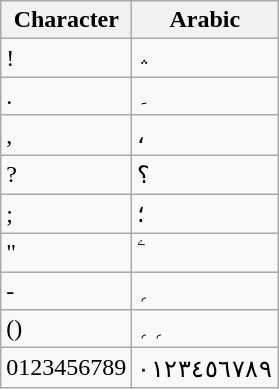<table class="wikitable">
<tr>
<th>Character</th>
<th>Arabic</th>
</tr>
<tr>
<td>!</td>
<td>؞</td>
</tr>
<tr>
<td>.</td>
<td>۔</td>
</tr>
<tr>
<td>,</td>
<td>،</td>
</tr>
<tr>
<td>?</td>
<td>؟</td>
</tr>
<tr>
<td>;</td>
<td>؛</td>
</tr>
<tr>
<td>"</td>
<td>ۧ</td>
</tr>
<tr>
<td>-</td>
<td>؍</td>
</tr>
<tr>
<td>()</td>
<td>؍؍</td>
</tr>
<tr>
<td>0123456789</td>
<td>٠١٢٣٤٥٦٧٨٩</td>
</tr>
</table>
